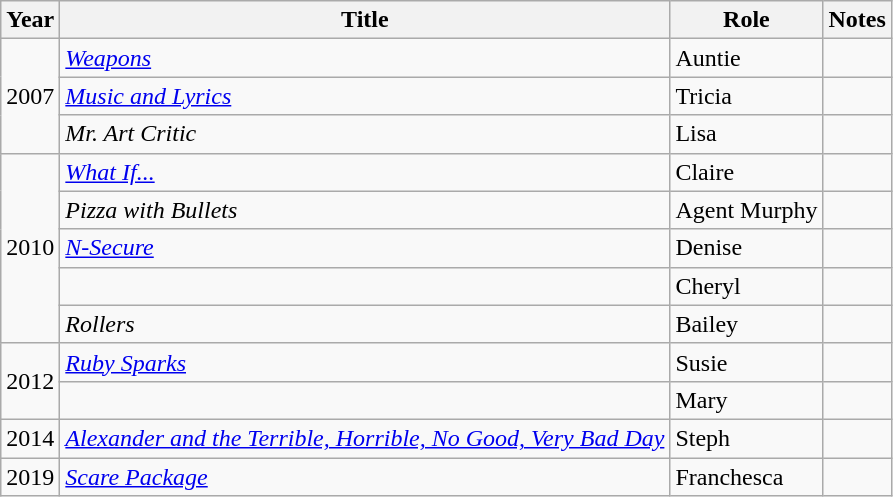<table class="wikitable sortable">
<tr>
<th>Year</th>
<th>Title</th>
<th>Role</th>
<th class="unsortable">Notes</th>
</tr>
<tr>
<td rowspan="3">2007</td>
<td><em><a href='#'>Weapons</a></em></td>
<td>Auntie</td>
<td></td>
</tr>
<tr>
<td><em><a href='#'>Music and Lyrics</a></em></td>
<td>Tricia</td>
<td></td>
</tr>
<tr>
<td><em>Mr. Art Critic</em></td>
<td>Lisa</td>
<td></td>
</tr>
<tr>
<td rowspan="5">2010</td>
<td><em><a href='#'>What If...</a></em></td>
<td>Claire</td>
<td></td>
</tr>
<tr>
<td><em>Pizza with Bullets</em></td>
<td>Agent Murphy</td>
<td></td>
</tr>
<tr>
<td><em><a href='#'>N-Secure</a></em></td>
<td>Denise</td>
<td></td>
</tr>
<tr>
<td><em></em></td>
<td>Cheryl</td>
<td></td>
</tr>
<tr>
<td><em>Rollers</em></td>
<td>Bailey</td>
<td></td>
</tr>
<tr>
<td rowspan="2">2012</td>
<td><em><a href='#'>Ruby Sparks</a></em></td>
<td>Susie</td>
<td></td>
</tr>
<tr>
<td><em></em></td>
<td>Mary</td>
<td></td>
</tr>
<tr>
<td>2014</td>
<td><em><a href='#'>Alexander and the Terrible, Horrible, No Good, Very Bad Day</a></em></td>
<td>Steph</td>
<td></td>
</tr>
<tr>
<td>2019</td>
<td><em><a href='#'>Scare Package</a></em></td>
<td>Franchesca</td>
<td></td>
</tr>
</table>
